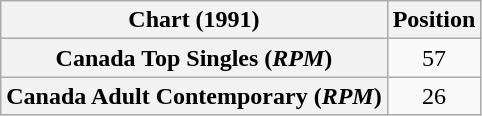<table class="wikitable plainrowheaders" style="text-align:center">
<tr>
<th>Chart (1991)</th>
<th>Position</th>
</tr>
<tr>
<th scope="row">Canada Top Singles (<em>RPM</em>)</th>
<td>57</td>
</tr>
<tr>
<th scope="row">Canada Adult Contemporary (<em>RPM</em>)</th>
<td>26</td>
</tr>
</table>
